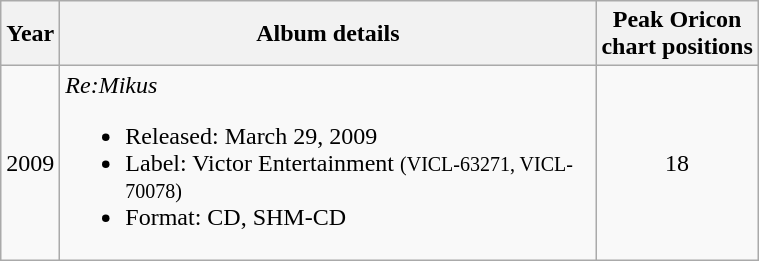<table class="wikitable" border="1">
<tr>
<th rowspan="1">Year</th>
<th rowspan="1" width="350">Album details</th>
<th colspan="1">Peak Oricon<br> chart positions</th>
</tr>
<tr>
<td>2009</td>
<td align="left"><em>Re:Mikus</em><br><ul><li>Released: March 29, 2009</li><li>Label: Victor Entertainment <small>(VICL-63271, VICL-70078)</small></li><li>Format: CD, SHM-CD</li></ul></td>
<td align="center">18</td>
</tr>
</table>
